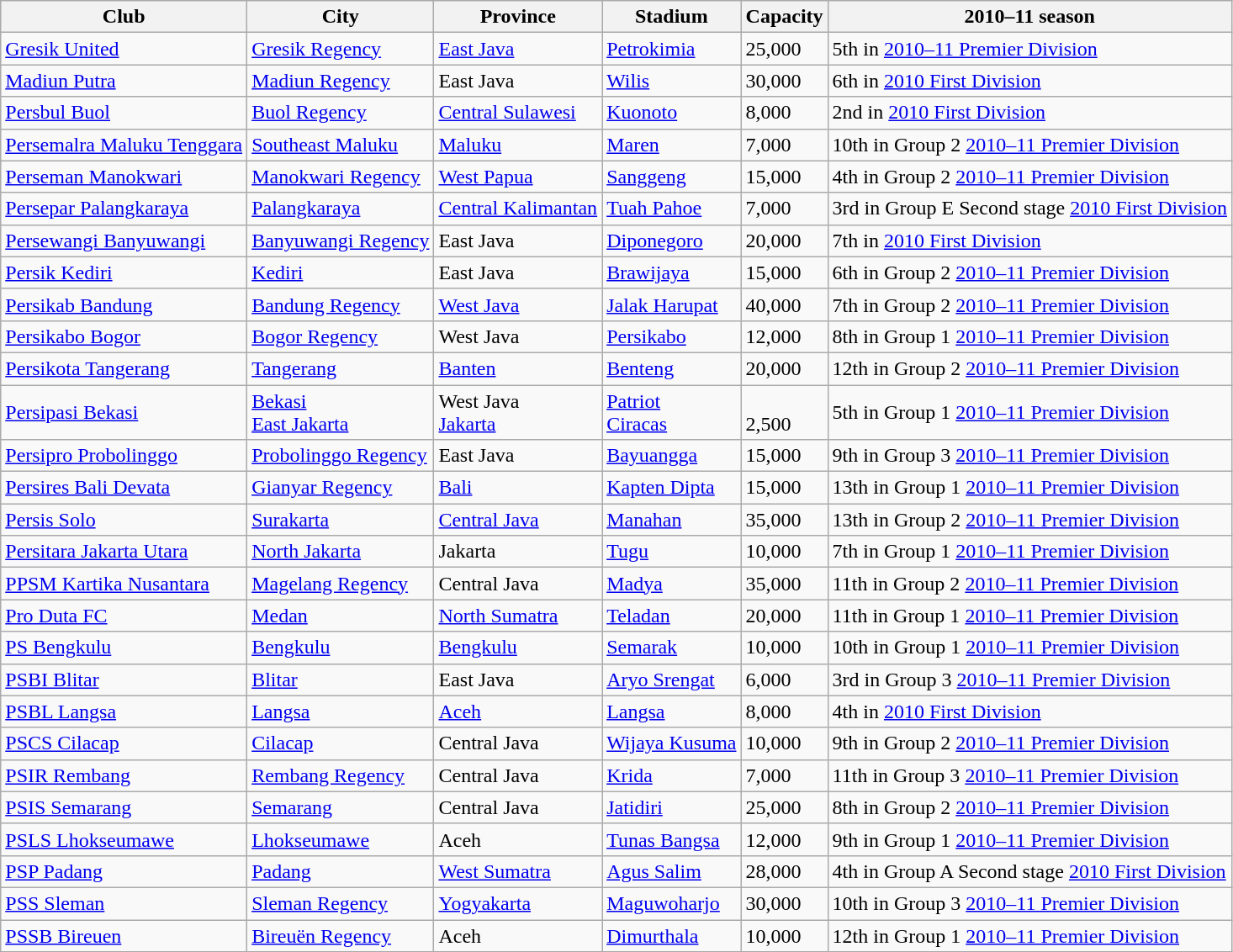<table class="wikitable sortable">
<tr>
<th>Club</th>
<th>City</th>
<th>Province</th>
<th>Stadium</th>
<th>Capacity</th>
<th>2010–11 season</th>
</tr>
<tr>
<td><a href='#'>Gresik United</a></td>
<td><a href='#'>Gresik Regency</a></td>
<td><a href='#'>East Java</a></td>
<td><a href='#'>Petrokimia</a></td>
<td>25,000</td>
<td>5th in <a href='#'>2010–11 Premier Division</a></td>
</tr>
<tr>
<td><a href='#'>Madiun Putra</a></td>
<td><a href='#'>Madiun Regency</a></td>
<td>East Java</td>
<td><a href='#'>Wilis</a></td>
<td>30,000</td>
<td>6th in <a href='#'>2010 First Division</a></td>
</tr>
<tr>
<td><a href='#'>Persbul Buol</a></td>
<td><a href='#'>Buol Regency</a></td>
<td><a href='#'>Central Sulawesi</a></td>
<td><a href='#'>Kuonoto</a></td>
<td>8,000</td>
<td>2nd in <a href='#'>2010 First Division</a></td>
</tr>
<tr>
<td><a href='#'>Persemalra Maluku Tenggara</a></td>
<td><a href='#'>Southeast Maluku</a></td>
<td><a href='#'>Maluku</a></td>
<td><a href='#'>Maren</a></td>
<td>7,000</td>
<td>10th in Group 2 <a href='#'>2010–11 Premier Division</a></td>
</tr>
<tr>
<td><a href='#'>Perseman Manokwari</a></td>
<td><a href='#'>Manokwari Regency</a></td>
<td><a href='#'>West Papua</a></td>
<td><a href='#'>Sanggeng</a></td>
<td>15,000</td>
<td>4th in Group 2 <a href='#'>2010–11 Premier Division</a></td>
</tr>
<tr>
<td><a href='#'>Persepar Palangkaraya</a></td>
<td><a href='#'>Palangkaraya</a></td>
<td><a href='#'>Central Kalimantan</a></td>
<td><a href='#'>Tuah Pahoe</a></td>
<td>7,000</td>
<td>3rd in Group E Second stage <a href='#'>2010 First Division</a></td>
</tr>
<tr>
<td><a href='#'>Persewangi Banyuwangi</a></td>
<td><a href='#'>Banyuwangi Regency</a></td>
<td>East Java</td>
<td><a href='#'>Diponegoro</a></td>
<td>20,000</td>
<td>7th in <a href='#'>2010 First Division</a></td>
</tr>
<tr>
<td><a href='#'>Persik Kediri</a></td>
<td><a href='#'>Kediri</a></td>
<td>East Java</td>
<td><a href='#'>Brawijaya</a></td>
<td>15,000</td>
<td>6th in Group 2 <a href='#'>2010–11 Premier Division</a></td>
</tr>
<tr>
<td><a href='#'>Persikab Bandung</a></td>
<td><a href='#'>Bandung Regency</a></td>
<td><a href='#'>West Java</a></td>
<td><a href='#'>Jalak Harupat</a></td>
<td>40,000</td>
<td>7th in Group 2 <a href='#'>2010–11 Premier Division</a></td>
</tr>
<tr>
<td><a href='#'>Persikabo Bogor</a></td>
<td><a href='#'>Bogor Regency</a></td>
<td>West Java</td>
<td><a href='#'>Persikabo</a></td>
<td>12,000</td>
<td>8th in Group 1 <a href='#'>2010–11 Premier Division</a></td>
</tr>
<tr>
<td><a href='#'>Persikota Tangerang</a></td>
<td><a href='#'>Tangerang</a></td>
<td><a href='#'>Banten</a></td>
<td><a href='#'>Benteng</a></td>
<td>20,000</td>
<td>12th in Group 2 <a href='#'>2010–11 Premier Division</a></td>
</tr>
<tr>
<td><a href='#'>Persipasi Bekasi</a></td>
<td><a href='#'>Bekasi</a><br><a href='#'>East Jakarta</a></td>
<td>West Java<br><a href='#'>Jakarta</a></td>
<td><a href='#'>Patriot</a><br><a href='#'>Ciracas</a></td>
<td><br>2,500</td>
<td>5th in Group 1 <a href='#'>2010–11 Premier Division</a></td>
</tr>
<tr>
<td><a href='#'>Persipro Probolinggo</a></td>
<td><a href='#'>Probolinggo Regency</a></td>
<td>East Java</td>
<td><a href='#'>Bayuangga</a></td>
<td>15,000</td>
<td>9th in Group 3 <a href='#'>2010–11 Premier Division</a></td>
</tr>
<tr>
<td><a href='#'>Persires Bali Devata</a></td>
<td><a href='#'>Gianyar Regency</a></td>
<td><a href='#'>Bali</a></td>
<td><a href='#'>Kapten Dipta</a></td>
<td>15,000</td>
<td>13th in Group 1 <a href='#'>2010–11 Premier Division</a></td>
</tr>
<tr>
<td><a href='#'>Persis Solo</a></td>
<td><a href='#'>Surakarta</a></td>
<td><a href='#'>Central Java</a></td>
<td><a href='#'>Manahan</a></td>
<td>35,000</td>
<td>13th in Group 2 <a href='#'>2010–11 Premier Division</a></td>
</tr>
<tr>
<td><a href='#'>Persitara Jakarta Utara</a></td>
<td><a href='#'>North Jakarta</a></td>
<td>Jakarta</td>
<td><a href='#'>Tugu</a></td>
<td>10,000</td>
<td>7th in Group 1 <a href='#'>2010–11 Premier Division</a></td>
</tr>
<tr>
<td><a href='#'>PPSM Kartika Nusantara</a></td>
<td><a href='#'>Magelang Regency</a></td>
<td>Central Java</td>
<td><a href='#'>Madya</a></td>
<td>35,000</td>
<td>11th in Group 2 <a href='#'>2010–11 Premier Division</a></td>
</tr>
<tr>
<td><a href='#'>Pro Duta FC</a></td>
<td><a href='#'>Medan</a></td>
<td><a href='#'>North Sumatra</a></td>
<td><a href='#'>Teladan</a></td>
<td>20,000</td>
<td>11th in Group 1 <a href='#'>2010–11 Premier Division</a></td>
</tr>
<tr>
<td><a href='#'>PS Bengkulu</a></td>
<td><a href='#'>Bengkulu</a></td>
<td><a href='#'>Bengkulu</a></td>
<td><a href='#'>Semarak</a></td>
<td>10,000</td>
<td>10th in Group 1 <a href='#'>2010–11 Premier Division</a></td>
</tr>
<tr>
<td><a href='#'>PSBI Blitar</a></td>
<td><a href='#'>Blitar</a></td>
<td>East Java</td>
<td><a href='#'>Aryo Srengat</a></td>
<td>6,000</td>
<td>3rd in Group 3 <a href='#'>2010–11 Premier Division</a></td>
</tr>
<tr>
<td><a href='#'>PSBL Langsa</a></td>
<td><a href='#'>Langsa</a></td>
<td><a href='#'>Aceh</a></td>
<td><a href='#'>Langsa</a></td>
<td>8,000</td>
<td>4th in <a href='#'>2010 First Division</a></td>
</tr>
<tr>
<td><a href='#'>PSCS Cilacap</a></td>
<td><a href='#'>Cilacap</a></td>
<td>Central Java</td>
<td><a href='#'>Wijaya Kusuma</a></td>
<td>10,000</td>
<td>9th in Group 2 <a href='#'>2010–11 Premier Division</a></td>
</tr>
<tr>
<td><a href='#'>PSIR Rembang</a></td>
<td><a href='#'>Rembang Regency</a></td>
<td>Central Java</td>
<td><a href='#'>Krida</a></td>
<td>7,000</td>
<td>11th in Group 3 <a href='#'>2010–11 Premier Division</a></td>
</tr>
<tr>
<td><a href='#'>PSIS Semarang</a></td>
<td><a href='#'>Semarang</a></td>
<td>Central Java</td>
<td><a href='#'>Jatidiri</a></td>
<td>25,000</td>
<td>8th in Group 2 <a href='#'>2010–11 Premier Division</a></td>
</tr>
<tr>
<td><a href='#'>PSLS Lhokseumawe</a></td>
<td><a href='#'>Lhokseumawe</a></td>
<td>Aceh</td>
<td><a href='#'>Tunas Bangsa</a></td>
<td>12,000</td>
<td>9th in Group 1 <a href='#'>2010–11 Premier Division</a></td>
</tr>
<tr>
<td><a href='#'>PSP Padang</a></td>
<td><a href='#'>Padang</a></td>
<td><a href='#'>West Sumatra</a></td>
<td><a href='#'>Agus Salim</a></td>
<td>28,000</td>
<td>4th in Group A Second stage <a href='#'>2010 First Division</a></td>
</tr>
<tr>
<td><a href='#'>PSS Sleman</a></td>
<td><a href='#'>Sleman Regency</a></td>
<td><a href='#'>Yogyakarta</a></td>
<td><a href='#'>Maguwoharjo</a></td>
<td>30,000</td>
<td>10th in Group 3 <a href='#'>2010–11 Premier Division</a></td>
</tr>
<tr>
<td><a href='#'>PSSB Bireuen</a></td>
<td><a href='#'>Bireuën Regency</a></td>
<td>Aceh</td>
<td><a href='#'>Dimurthala</a></td>
<td>10,000</td>
<td>12th in Group 1 <a href='#'>2010–11 Premier Division</a></td>
</tr>
</table>
